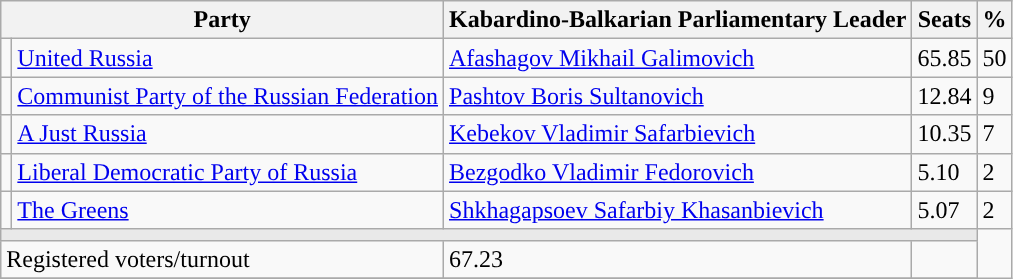<table class="wikitable">
<tr>
<th colspan=2>Party</th>
<th>Kabardino-Balkarian Parliamentary Leader</th>
<th>Seats</th>
<th>%</th>
</tr>
<tr>
<td style="background:"></td>
<td><a href='#'>United Russia</a></td>
<td><a href='#'>Afashagov Mikhail Galimovich</a></td>
<td>65.85</td>
<td>50</td>
</tr>
<tr>
<td style="background:"></td>
<td><a href='#'>Communist Party of the Russian Federation</a></td>
<td><a href='#'>Pashtov Boris Sultanovich</a></td>
<td>12.84</td>
<td>9</td>
</tr>
<tr>
<td style="background:"></td>
<td><a href='#'>A Just Russia</a></td>
<td><a href='#'>Kebekov Vladimir Safarbievich</a></td>
<td>10.35</td>
<td>7</td>
</tr>
<tr>
<td style="background:"></td>
<td><a href='#'>Liberal Democratic Party of Russia</a></td>
<td><a href='#'>Bezgodko Vladimir Fedorovich</a></td>
<td>5.10</td>
<td>2</td>
</tr>
<tr>
<td style="background:"></td>
<td><a href='#'>The Greens</a></td>
<td><a href='#'>Shkhagapsoev Safarbiy Khasanbievich</a></td>
<td>5.07</td>
<td>2</td>
</tr>
<tr>
<td colspan=4 style="background:#E9E9E9;"></td>
</tr>
<tr>
<td align=left colspan=2>Registered voters/turnout</td>
<td>67.23</td>
<td></td>
</tr>
<tr>
</tr>
</table>
